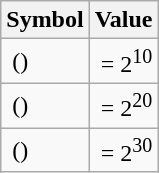<table class="wikitable">
<tr>
<th>Symbol</th>
<th>Value</th>
</tr>
<tr>
<td> ()</td>
<td> = 2<sup>10</sup></td>
</tr>
<tr>
<td> ()</td>
<td> = 2<sup>20</sup></td>
</tr>
<tr>
<td> ()</td>
<td> = 2<sup>30</sup></td>
</tr>
</table>
